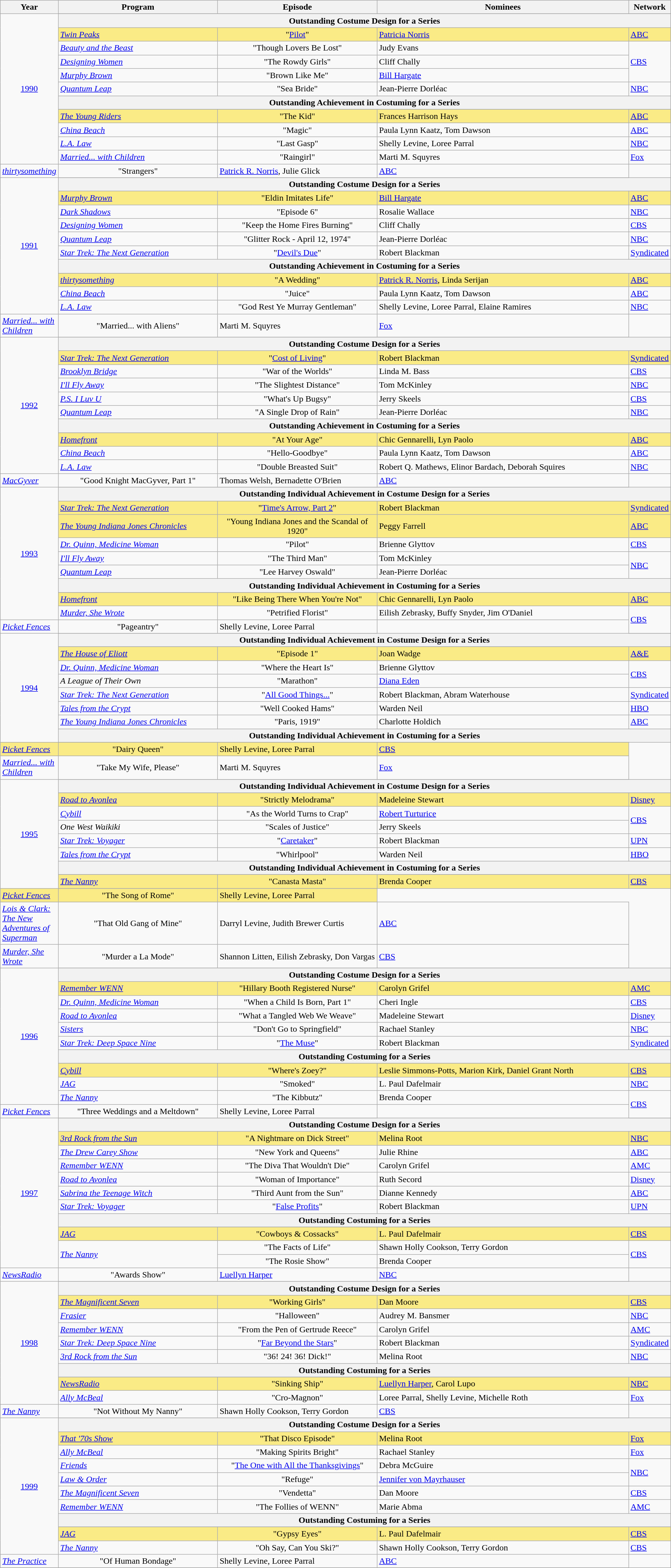<table class="wikitable">
<tr>
<th width="5%">Year</th>
<th width="25%">Program</th>
<th width="25%">Episode</th>
<th width="40%">Nominees</th>
<th width="5%">Network</th>
</tr>
<tr>
<td rowspan=13 style="text-align:center"><a href='#'>1990</a><br></td>
</tr>
<tr>
<th colspan="4">Outstanding Costume Design for a Series</th>
</tr>
<tr>
<td style="background:#FAEB86;"><em><a href='#'>Twin Peaks</a></em></td>
<td style="background:#FAEB86;" align=center>"<a href='#'>Pilot</a>"</td>
<td style="background:#FAEB86;"><a href='#'>Patricia Norris</a></td>
<td style="background:#FAEB86;"><a href='#'>ABC</a></td>
</tr>
<tr>
<td><em><a href='#'>Beauty and the Beast</a></em></td>
<td align=center>"Though Lovers Be Lost"</td>
<td>Judy Evans</td>
<td rowspan=3><a href='#'>CBS</a></td>
</tr>
<tr>
<td><em><a href='#'>Designing Women</a></em></td>
<td align=center>"The Rowdy Girls"</td>
<td>Cliff Chally</td>
</tr>
<tr>
<td><em><a href='#'>Murphy Brown</a></em></td>
<td align=center>"Brown Like Me"</td>
<td><a href='#'>Bill Hargate</a></td>
</tr>
<tr>
<td><em><a href='#'>Quantum Leap</a></em></td>
<td align=center>"Sea Bride"</td>
<td>Jean-Pierre Dorléac</td>
<td><a href='#'>NBC</a></td>
</tr>
<tr>
<th colspan="4">Outstanding Achievement in Costuming for a Series</th>
</tr>
<tr>
</tr>
<tr style="background:#FAEB86;">
<td><em><a href='#'>The Young Riders</a></em></td>
<td align=center>"The Kid"</td>
<td>Frances Harrison Hays</td>
<td><a href='#'>ABC</a></td>
</tr>
<tr>
<td><em><a href='#'>China Beach</a></em></td>
<td align=center>"Magic"</td>
<td>Paula Lynn Kaatz, Tom Dawson</td>
<td><a href='#'>ABC</a></td>
</tr>
<tr>
<td><em><a href='#'>L.A. Law</a></em></td>
<td align=center>"Last Gasp"</td>
<td>Shelly Levine, Loree Parral</td>
<td><a href='#'>NBC</a></td>
</tr>
<tr>
<td><em><a href='#'>Married... with Children</a></em></td>
<td align=center>"Raingirl"</td>
<td>Marti M. Squyres</td>
<td><a href='#'>Fox</a></td>
</tr>
<tr>
<td><em><a href='#'>thirtysomething</a></em></td>
<td align=center>"Strangers"</td>
<td><a href='#'>Patrick R. Norris</a>, Julie Glick</td>
<td><a href='#'>ABC</a></td>
</tr>
<tr>
<td rowspan=12 style="text-align:center"><a href='#'>1991</a><br></td>
</tr>
<tr>
<th colspan="4">Outstanding Costume Design for a Series</th>
</tr>
<tr>
<td style="background:#FAEB86;"><em><a href='#'>Murphy Brown</a></em></td>
<td style="background:#FAEB86;" align=center>"Eldin Imitates Life"</td>
<td style="background:#FAEB86;"><a href='#'>Bill Hargate</a></td>
<td style="background:#FAEB86;"><a href='#'>ABC</a></td>
</tr>
<tr>
<td><em><a href='#'>Dark Shadows</a></em></td>
<td align=center>"Episode 6"</td>
<td>Rosalie Wallace</td>
<td><a href='#'>NBC</a></td>
</tr>
<tr>
<td><em><a href='#'>Designing Women</a></em></td>
<td align=center>"Keep the Home Fires Burning"</td>
<td>Cliff Chally</td>
<td><a href='#'>CBS</a></td>
</tr>
<tr>
<td><em><a href='#'>Quantum Leap</a></em></td>
<td align=center>"Glitter Rock - April 12, 1974"</td>
<td>Jean-Pierre Dorléac</td>
<td><a href='#'>NBC</a></td>
</tr>
<tr>
<td><em><a href='#'>Star Trek: The Next Generation</a></em></td>
<td align=center>"<a href='#'>Devil's Due</a>"</td>
<td>Robert Blackman</td>
<td><a href='#'>Syndicated</a></td>
</tr>
<tr>
<th colspan="4">Outstanding Achievement in Costuming for a Series</th>
</tr>
<tr>
</tr>
<tr style="background:#FAEB86;">
<td><em><a href='#'>thirtysomething</a></em></td>
<td align=center>"A Wedding"</td>
<td><a href='#'>Patrick R. Norris</a>, Linda Serijan</td>
<td><a href='#'>ABC</a></td>
</tr>
<tr>
<td><em><a href='#'>China Beach</a></em></td>
<td align=center>"Juice"</td>
<td>Paula Lynn Kaatz, Tom Dawson</td>
<td><a href='#'>ABC</a></td>
</tr>
<tr>
<td><em><a href='#'>L.A. Law</a></em></td>
<td align=center>"God Rest Ye Murray Gentleman"</td>
<td>Shelly Levine, Loree Parral, Elaine Ramires</td>
<td><a href='#'>NBC</a></td>
</tr>
<tr>
<td><em><a href='#'>Married... with Children</a></em></td>
<td align=center>"Married... with Aliens"</td>
<td>Marti M. Squyres</td>
<td><a href='#'>Fox</a></td>
</tr>
<tr>
<td rowspan=12 style="text-align:center"><a href='#'>1992</a><br></td>
</tr>
<tr>
<th colspan="4">Outstanding Costume Design for a Series</th>
</tr>
<tr>
<td style="background:#FAEB86;"><em><a href='#'>Star Trek: The Next Generation</a></em></td>
<td style="background:#FAEB86;" align=center>"<a href='#'>Cost of Living</a>"</td>
<td style="background:#FAEB86;">Robert Blackman</td>
<td style="background:#FAEB86;"><a href='#'>Syndicated</a></td>
</tr>
<tr>
<td><em><a href='#'>Brooklyn Bridge</a></em></td>
<td align=center>"War of the Worlds"</td>
<td>Linda M. Bass</td>
<td><a href='#'>CBS</a></td>
</tr>
<tr>
<td><em><a href='#'>I'll Fly Away</a></em></td>
<td align=center>"The Slightest Distance"</td>
<td>Tom McKinley</td>
<td><a href='#'>NBC</a></td>
</tr>
<tr>
<td><em><a href='#'>P.S. I Luv U</a></em></td>
<td align=center>"What's Up Bugsy"</td>
<td>Jerry Skeels</td>
<td><a href='#'>CBS</a></td>
</tr>
<tr>
<td><em><a href='#'>Quantum Leap</a></em></td>
<td align=center>"A Single Drop of Rain"</td>
<td>Jean-Pierre Dorléac</td>
<td><a href='#'>NBC</a></td>
</tr>
<tr>
<th colspan="4">Outstanding Achievement in Costuming for a Series</th>
</tr>
<tr>
</tr>
<tr style="background:#FAEB86;">
<td><em><a href='#'>Homefront</a></em></td>
<td align=center>"At Your Age"</td>
<td>Chic Gennarelli, Lyn Paolo</td>
<td><a href='#'>ABC</a></td>
</tr>
<tr>
<td><em><a href='#'>China Beach</a></em></td>
<td align=center>"Hello-Goodbye"</td>
<td>Paula Lynn Kaatz, Tom Dawson</td>
<td><a href='#'>ABC</a></td>
</tr>
<tr>
<td><em><a href='#'>L.A. Law</a></em></td>
<td align=center>"Double Breasted Suit"</td>
<td>Robert Q. Mathews, Elinor Bardach, Deborah Squires</td>
<td><a href='#'>NBC</a></td>
</tr>
<tr>
<td><em><a href='#'>MacGyver</a></em></td>
<td align=center>"Good Knight MacGyver, Part 1"</td>
<td>Thomas Welsh, Bernadette O'Brien</td>
<td><a href='#'>ABC</a></td>
</tr>
<tr>
<td rowspan=11 style="text-align:center"><a href='#'>1993</a><br></td>
</tr>
<tr>
<th colspan="4">Outstanding Individual Achievement in Costume Design for a Series</th>
</tr>
<tr>
<td style="background:#FAEB86;"><em><a href='#'>Star Trek: The Next Generation</a></em></td>
<td style="background:#FAEB86;" align=center>"<a href='#'>Time's Arrow, Part 2</a>"</td>
<td style="background:#FAEB86;">Robert Blackman</td>
<td style="background:#FAEB86;"><a href='#'>Syndicated</a></td>
</tr>
<tr>
<td style="background:#FAEB86;"><em><a href='#'>The Young Indiana Jones Chronicles</a></em></td>
<td style="background:#FAEB86;" align=center>"Young Indiana Jones and the Scandal of 1920"</td>
<td style="background:#FAEB86;">Peggy Farrell</td>
<td style="background:#FAEB86;"><a href='#'>ABC</a></td>
</tr>
<tr>
<td><em><a href='#'>Dr. Quinn, Medicine Woman</a></em></td>
<td align=center>"Pilot"</td>
<td>Brienne Glyttov</td>
<td><a href='#'>CBS</a></td>
</tr>
<tr>
<td><em><a href='#'>I'll Fly Away</a></em></td>
<td align=center>"The Third Man"</td>
<td>Tom McKinley</td>
<td rowspan=2><a href='#'>NBC</a></td>
</tr>
<tr>
<td><em><a href='#'>Quantum Leap</a></em></td>
<td align=center>"Lee Harvey Oswald"</td>
<td>Jean-Pierre Dorléac</td>
</tr>
<tr>
<th colspan="4">Outstanding Individual Achievement in Costuming for a Series</th>
</tr>
<tr>
</tr>
<tr style="background:#FAEB86;">
<td><em><a href='#'>Homefront</a></em></td>
<td align=center>"Like Being There When You're Not"</td>
<td>Chic Gennarelli, Lyn Paolo</td>
<td><a href='#'>ABC</a></td>
</tr>
<tr>
<td><em><a href='#'>Murder, She Wrote</a></em></td>
<td align=center>"Petrified Florist"</td>
<td>Eilish Zebrasky, Buffy Snyder, Jim O'Daniel</td>
<td rowspan=2><a href='#'>CBS</a></td>
</tr>
<tr>
<td><em><a href='#'>Picket Fences</a></em></td>
<td align=center>"Pageantry"</td>
<td>Shelly Levine, Loree Parral</td>
</tr>
<tr>
<td rowspan=11 style="text-align:center"><a href='#'>1994</a><br></td>
</tr>
<tr>
<th colspan="4">Outstanding Individual Achievement in Costume Design for a Series</th>
</tr>
<tr>
</tr>
<tr style="background:#FAEB86;">
<td><em><a href='#'>The House of Eliott</a></em></td>
<td align=center>"Episode 1"</td>
<td>Joan Wadge</td>
<td><a href='#'>A&E</a></td>
</tr>
<tr>
<td><em><a href='#'>Dr. Quinn, Medicine Woman</a></em></td>
<td align=center>"Where the Heart Is"</td>
<td>Brienne Glyttov</td>
<td rowspan=2><a href='#'>CBS</a></td>
</tr>
<tr>
<td><em>A League of Their Own</em></td>
<td align=center>"Marathon"</td>
<td><a href='#'>Diana Eden</a></td>
</tr>
<tr>
<td><em><a href='#'>Star Trek: The Next Generation</a></em></td>
<td align=center>"<a href='#'>All Good Things...</a>"</td>
<td>Robert Blackman, Abram Waterhouse</td>
<td><a href='#'>Syndicated</a></td>
</tr>
<tr>
<td><em><a href='#'>Tales from the Crypt</a></em></td>
<td align=center>"Well Cooked Hams"</td>
<td>Warden Neil</td>
<td><a href='#'>HBO</a></td>
</tr>
<tr>
<td><em><a href='#'>The Young Indiana Jones Chronicles</a></em></td>
<td align=center>"Paris, 1919"</td>
<td>Charlotte Holdich</td>
<td><a href='#'>ABC</a></td>
</tr>
<tr>
<th colspan="4">Outstanding Individual Achievement in Costuming for a Series</th>
</tr>
<tr>
</tr>
<tr style="background:#FAEB86;">
<td><em><a href='#'>Picket Fences</a></em></td>
<td align=center>"Dairy Queen"</td>
<td>Shelly Levine, Loree Parral</td>
<td><a href='#'>CBS</a></td>
</tr>
<tr>
<td><em><a href='#'>Married... with Children</a></em></td>
<td align=center>"Take My Wife, Please"</td>
<td>Marti M. Squyres</td>
<td><a href='#'>Fox</a></td>
</tr>
<tr>
<td rowspan=12 style="text-align:center"><a href='#'>1995</a><br></td>
</tr>
<tr>
<th colspan="4">Outstanding Individual Achievement in Costume Design for a Series</th>
</tr>
<tr>
</tr>
<tr style="background:#FAEB86;">
<td><em><a href='#'>Road to Avonlea</a></em></td>
<td align=center>"Strictly Melodrama"</td>
<td>Madeleine Stewart</td>
<td><a href='#'>Disney</a></td>
</tr>
<tr>
<td><em><a href='#'>Cybill</a></em></td>
<td align=center>"As the World Turns to Crap"</td>
<td><a href='#'>Robert Turturice</a></td>
<td rowspan=2><a href='#'>CBS</a></td>
</tr>
<tr>
<td><em>One West Waikiki</em></td>
<td align=center>"Scales of Justice"</td>
<td>Jerry Skeels</td>
</tr>
<tr>
<td><em><a href='#'>Star Trek: Voyager</a></em></td>
<td align=center>"<a href='#'>Caretaker</a>"</td>
<td>Robert Blackman</td>
<td><a href='#'>UPN</a></td>
</tr>
<tr>
<td><em><a href='#'>Tales from the Crypt</a></em></td>
<td align=center>"Whirlpool"</td>
<td>Warden Neil</td>
<td><a href='#'>HBO</a></td>
</tr>
<tr>
<th colspan="4">Outstanding Individual Achievement in Costuming for a Series</th>
</tr>
<tr>
</tr>
<tr style="background:#FAEB86;">
<td><em><a href='#'>The Nanny</a></em></td>
<td align=center>"Canasta Masta"</td>
<td>Brenda Cooper</td>
<td rowspan=2><a href='#'>CBS</a></td>
</tr>
<tr>
</tr>
<tr style="background:#FAEB86;">
<td><em><a href='#'>Picket Fences</a></em></td>
<td align=center>"The Song of Rome"</td>
<td>Shelly Levine, Loree Parral</td>
</tr>
<tr>
<td><em><a href='#'>Lois & Clark: The New Adventures of Superman</a></em></td>
<td align=center>"That Old Gang of Mine"</td>
<td>Darryl Levine, Judith Brewer Curtis</td>
<td><a href='#'>ABC</a></td>
</tr>
<tr>
<td><em><a href='#'>Murder, She Wrote</a></em></td>
<td align=center>"Murder a La Mode"</td>
<td>Shannon Litten, Eilish Zebrasky, Don Vargas</td>
<td><a href='#'>CBS</a></td>
</tr>
<tr>
<td rowspan=12 style="text-align:center"><a href='#'>1996</a><br></td>
</tr>
<tr>
<th colspan="4">Outstanding Costume Design for a Series</th>
</tr>
<tr>
<td style="background:#FAEB86;"><em><a href='#'>Remember WENN</a></em></td>
<td style="background:#FAEB86;" align=center>"Hillary Booth Registered Nurse"</td>
<td style="background:#FAEB86;">Carolyn Grifel</td>
<td style="background:#FAEB86;"><a href='#'>AMC</a></td>
</tr>
<tr>
<td><em><a href='#'>Dr. Quinn, Medicine Woman</a></em></td>
<td align=center>"When a Child Is Born, Part 1"</td>
<td>Cheri Ingle</td>
<td><a href='#'>CBS</a></td>
</tr>
<tr>
<td><em><a href='#'>Road to Avonlea</a></em></td>
<td align=center>"What a Tangled Web We Weave"</td>
<td>Madeleine Stewart</td>
<td><a href='#'>Disney</a></td>
</tr>
<tr>
<td><em><a href='#'>Sisters</a></em></td>
<td align=center>"Don't Go to Springfield"</td>
<td>Rachael Stanley</td>
<td><a href='#'>NBC</a></td>
</tr>
<tr>
<td><em><a href='#'>Star Trek: Deep Space Nine</a></em></td>
<td align=center>"<a href='#'>The Muse</a>"</td>
<td>Robert Blackman</td>
<td><a href='#'>Syndicated</a></td>
</tr>
<tr>
<th colspan="4">Outstanding Costuming for a Series</th>
</tr>
<tr>
</tr>
<tr style="background:#FAEB86;">
<td><em><a href='#'>Cybill</a></em></td>
<td align=center>"Where's Zoey?"</td>
<td>Leslie Simmons-Potts, Marion Kirk, Daniel Grant North</td>
<td><a href='#'>CBS</a></td>
</tr>
<tr>
<td><em><a href='#'>JAG</a></em></td>
<td align=center>"Smoked"</td>
<td>L. Paul Dafelmair</td>
<td><a href='#'>NBC</a></td>
</tr>
<tr>
<td><em><a href='#'>The Nanny</a></em></td>
<td align=center>"The Kibbutz"</td>
<td>Brenda Cooper</td>
<td rowspan=2><a href='#'>CBS</a></td>
</tr>
<tr>
<td><em><a href='#'>Picket Fences</a></em></td>
<td align=center>"Three Weddings and a Meltdown"</td>
<td>Shelly Levine, Loree Parral</td>
</tr>
<tr>
<td rowspan=13 style="text-align:center"><a href='#'>1997</a><br></td>
</tr>
<tr>
<th colspan="4">Outstanding Costume Design for a Series</th>
</tr>
<tr>
<td style="background:#FAEB86;"><em><a href='#'>3rd Rock from the Sun</a></em></td>
<td style="background:#FAEB86;" align=center>"A Nightmare on Dick Street"</td>
<td style="background:#FAEB86;">Melina Root</td>
<td style="background:#FAEB86;"><a href='#'>NBC</a></td>
</tr>
<tr>
<td><em><a href='#'>The Drew Carey Show</a></em></td>
<td align=center>"New York and Queens"</td>
<td>Julie Rhine</td>
<td><a href='#'>ABC</a></td>
</tr>
<tr>
<td><em><a href='#'>Remember WENN</a></em></td>
<td align=center>"The Diva That Wouldn't Die"</td>
<td>Carolyn Grifel</td>
<td><a href='#'>AMC</a></td>
</tr>
<tr>
<td><em><a href='#'>Road to Avonlea</a></em></td>
<td align=center>"Woman of Importance"</td>
<td>Ruth Secord</td>
<td><a href='#'>Disney</a></td>
</tr>
<tr>
<td><em><a href='#'>Sabrina the Teenage Witch</a></em></td>
<td align=center>"Third Aunt from the Sun"</td>
<td>Dianne Kennedy</td>
<td><a href='#'>ABC</a></td>
</tr>
<tr>
<td><em><a href='#'>Star Trek: Voyager</a></em></td>
<td align=center>"<a href='#'>False Profits</a>"</td>
<td>Robert Blackman</td>
<td><a href='#'>UPN</a></td>
</tr>
<tr>
<th colspan="4">Outstanding Costuming for a Series</th>
</tr>
<tr>
</tr>
<tr style="background:#FAEB86;">
<td><em><a href='#'>JAG</a></em></td>
<td align=center>"Cowboys & Cossacks"</td>
<td>L. Paul Dafelmair</td>
<td><a href='#'>CBS</a></td>
</tr>
<tr>
<td rowspan=2><em><a href='#'>The Nanny</a></em></td>
<td align=center>"The Facts of Life"</td>
<td>Shawn Holly Cookson, Terry Gordon</td>
<td rowspan=2><a href='#'>CBS</a></td>
</tr>
<tr>
<td align=center>"The Rosie Show"</td>
<td>Brenda Cooper</td>
</tr>
<tr>
<td><em><a href='#'>NewsRadio</a></em></td>
<td align=center>"Awards Show"</td>
<td><a href='#'>Luellyn Harper</a></td>
<td><a href='#'>NBC</a></td>
</tr>
<tr>
<td rowspan=11 style="text-align:center"><a href='#'>1998</a><br></td>
</tr>
<tr>
<th colspan="4">Outstanding Costume Design for a Series</th>
</tr>
<tr>
<td style="background:#FAEB86;"><em><a href='#'>The Magnificent Seven</a></em></td>
<td style="background:#FAEB86;" align=center>"Working Girls"</td>
<td style="background:#FAEB86;">Dan Moore</td>
<td style="background:#FAEB86;"><a href='#'>CBS</a></td>
</tr>
<tr>
<td><em><a href='#'>Frasier</a></em></td>
<td align=center>"Halloween"</td>
<td>Audrey M. Bansmer</td>
<td><a href='#'>NBC</a></td>
</tr>
<tr>
<td><em><a href='#'>Remember WENN</a></em></td>
<td align=center>"From the Pen of Gertrude Reece"</td>
<td>Carolyn Grifel</td>
<td><a href='#'>AMC</a></td>
</tr>
<tr>
<td><em><a href='#'>Star Trek: Deep Space Nine</a></em></td>
<td align=center>"<a href='#'>Far Beyond the Stars</a>"</td>
<td>Robert Blackman</td>
<td><a href='#'>Syndicated</a></td>
</tr>
<tr>
<td><em><a href='#'>3rd Rock from the Sun</a></em></td>
<td align=center>"36! 24! 36! Dick!"</td>
<td>Melina Root</td>
<td><a href='#'>NBC</a></td>
</tr>
<tr>
<th colspan="4">Outstanding Costuming for a Series</th>
</tr>
<tr>
</tr>
<tr style="background:#FAEB86;">
<td><em><a href='#'>NewsRadio</a></em></td>
<td align=center>"Sinking Ship"</td>
<td><a href='#'>Luellyn Harper</a>, Carol Lupo</td>
<td><a href='#'>NBC</a></td>
</tr>
<tr>
<td><em><a href='#'>Ally McBeal</a></em></td>
<td align=center>"Cro-Magnon"</td>
<td>Loree Parral, Shelly Levine, Michelle Roth</td>
<td><a href='#'>Fox</a></td>
</tr>
<tr>
<td><em><a href='#'>The Nanny</a></em></td>
<td align=center>"Not Without My Nanny"</td>
<td>Shawn Holly Cookson, Terry Gordon</td>
<td><a href='#'>CBS</a></td>
</tr>
<tr>
<td rowspan=12 style="text-align:center"><a href='#'>1999</a><br></td>
</tr>
<tr>
<th colspan="4">Outstanding Costume Design for a Series</th>
</tr>
<tr>
<td style="background:#FAEB86;"><em><a href='#'>That '70s Show</a></em></td>
<td style="background:#FAEB86;" align=center>"That Disco Episode"</td>
<td style="background:#FAEB86;">Melina Root</td>
<td style="background:#FAEB86;"><a href='#'>Fox</a></td>
</tr>
<tr>
<td><em><a href='#'>Ally McBeal</a></em></td>
<td align=center>"Making Spirits Bright"</td>
<td>Rachael Stanley</td>
<td><a href='#'>Fox</a></td>
</tr>
<tr>
<td><em><a href='#'>Friends</a></em></td>
<td align=center>"<a href='#'>The One with All the Thanksgivings</a>"</td>
<td>Debra McGuire</td>
<td rowspan=2><a href='#'>NBC</a></td>
</tr>
<tr>
<td><em><a href='#'>Law & Order</a></em></td>
<td align=center>"Refuge"</td>
<td><a href='#'>Jennifer von Mayrhauser</a></td>
</tr>
<tr>
<td><em><a href='#'>The Magnificent Seven</a></em></td>
<td align=center>"Vendetta"</td>
<td>Dan Moore</td>
<td><a href='#'>CBS</a></td>
</tr>
<tr>
<td><em><a href='#'>Remember WENN</a></em></td>
<td align=center>"The Follies of WENN"</td>
<td>Marie Abma</td>
<td><a href='#'>AMC</a></td>
</tr>
<tr>
<th colspan="4">Outstanding Costuming for a Series</th>
</tr>
<tr>
</tr>
<tr style="background:#FAEB86;">
<td><em><a href='#'>JAG</a></em></td>
<td align=center>"Gypsy Eyes"</td>
<td>L. Paul Dafelmair</td>
<td><a href='#'>CBS</a></td>
</tr>
<tr>
<td><em><a href='#'>The Nanny</a></em></td>
<td align=center>"Oh Say, Can You Ski?"</td>
<td>Shawn Holly Cookson, Terry Gordon</td>
<td><a href='#'>CBS</a></td>
</tr>
<tr>
<td><em><a href='#'>The Practice</a></em></td>
<td align=center>"Of Human Bondage"</td>
<td>Shelly Levine, Loree Parral</td>
<td><a href='#'>ABC</a></td>
</tr>
<tr>
</tr>
</table>
